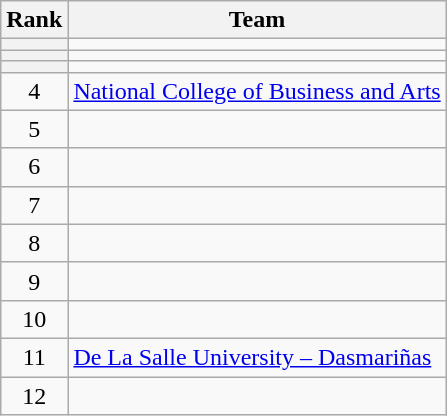<table class="wikitable" style="text-align: center;">
<tr>
<th>Rank</th>
<th>Team</th>
</tr>
<tr>
<th></th>
<td style="text-align:left;"></td>
</tr>
<tr>
<th></th>
<td style="text-align:left;"></td>
</tr>
<tr>
<th></th>
<td style="text-align:left;"></td>
</tr>
<tr>
<td>4</td>
<td style="text-align:left;"> <a href='#'>National College of Business and Arts</a></td>
</tr>
<tr>
<td>5</td>
<td style="text-align:left;"></td>
</tr>
<tr>
<td>6</td>
<td style="text-align:left;"></td>
</tr>
<tr>
<td>7</td>
<td style="text-align:left;"></td>
</tr>
<tr>
<td>8</td>
<td style="text-align:left;"></td>
</tr>
<tr>
<td>9</td>
<td style="text-align:left;"></td>
</tr>
<tr>
<td>10</td>
<td style="text-align:left;"></td>
</tr>
<tr>
<td>11</td>
<td style="text-align:left;"> <a href='#'>De La Salle University – Dasmariñas</a></td>
</tr>
<tr>
<td>12</td>
<td style="text-align:left;"></td>
</tr>
</table>
